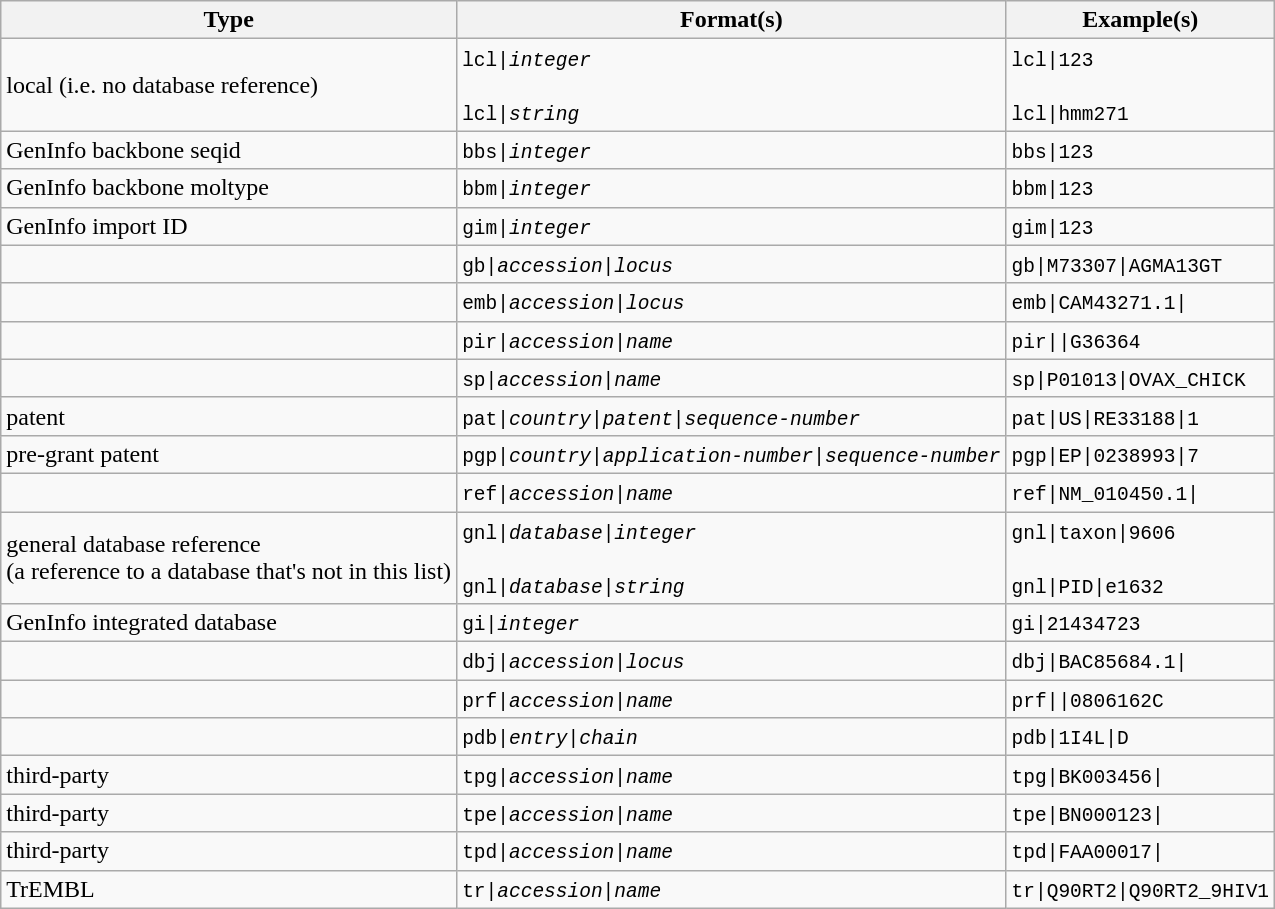<table class="wikitable sortable" style="border: 1px solid black; margin-bottom: 10px;">
<tr>
<th>Type</th>
<th>Format(s)</th>
<th>Example(s)</th>
</tr>
<tr>
<td>local (i.e. no database reference)</td>
<td><code>lcl&#124;<em>integer</em></code><br><br><code>lcl&#124;<em>string</em></code></td>
<td><code>lcl&#124;123</code><br><br><code>lcl&#124;hmm271</code></td>
</tr>
<tr>
<td>GenInfo backbone seqid</td>
<td><code>bbs&#124;<em>integer</em></code></td>
<td><code>bbs&#124;123</code></td>
</tr>
<tr>
<td>GenInfo backbone moltype</td>
<td><code>bbm&#124;<em>integer</em></code></td>
<td><code>bbm&#124;123</code></td>
</tr>
<tr>
<td>GenInfo import ID</td>
<td><code>gim&#124;<em>integer</em></code></td>
<td><code>gim&#124;123</code></td>
</tr>
<tr>
<td></td>
<td><code>gb&#124;<em>accession</em>&#124;<em>locus</em></code></td>
<td><code>gb&#124;M73307&#124;AGMA13GT</code></td>
</tr>
<tr>
<td></td>
<td><code>emb&#124;<em>accession</em>&#124;<em>locus</em></code></td>
<td><code>emb&#124;CAM43271.1&#124;</code></td>
</tr>
<tr>
<td></td>
<td><code>pir&#124;<em>accession</em>&#124;<em>name</em></code></td>
<td><code>pir&#124;&#124;G36364</code></td>
</tr>
<tr>
<td></td>
<td><code>sp&#124;<em>accession</em>&#124;<em>name</em></code></td>
<td><code>sp&#124;P01013&#124;OVAX_CHICK</code></td>
</tr>
<tr>
<td>patent</td>
<td><code>pat&#124;<em>country</em>&#124;<em>patent</em>&#124;<em>sequence-number</em></code></td>
<td><code>pat&#124;US&#124;RE33188&#124;1</code></td>
</tr>
<tr>
<td>pre-grant patent</td>
<td><code>pgp&#124;<em>country</em>&#124;<em>application-number</em>&#124;<em>sequence-number</em></code></td>
<td><code>pgp&#124;EP&#124;0238993&#124;7</code></td>
</tr>
<tr>
<td></td>
<td><code>ref&#124;<em>accession</em>&#124;<em>name</em></code></td>
<td><code>ref&#124;NM_010450.1&#124;</code></td>
</tr>
<tr>
<td>general database reference<br>(a reference to a database that's not in this list)</td>
<td><code>gnl&#124;<em>database</em>&#124;<em>integer</em></code><br><br><code>gnl&#124;<em>database</em>&#124;<em>string</em></code></td>
<td><code>gnl&#124;taxon&#124;9606</code><br><br><code>gnl&#124;PID&#124;e1632</code></td>
</tr>
<tr>
<td>GenInfo integrated database</td>
<td><code>gi&#124;<em>integer</em></code></td>
<td><code>gi&#124;21434723</code></td>
</tr>
<tr>
<td></td>
<td><code>dbj&#124;<em>accession</em>&#124;<em>locus</em></code></td>
<td><code>dbj&#124;BAC85684.1&#124;</code></td>
</tr>
<tr>
<td></td>
<td><code>prf&#124;<em>accession</em>&#124;<em>name</em></code></td>
<td><code>prf&#124;&#124;0806162C</code></td>
</tr>
<tr>
<td></td>
<td><code>pdb&#124;<em>entry</em>&#124;<em>chain</em></code></td>
<td><code>pdb&#124;1I4L&#124;D</code></td>
</tr>
<tr>
<td>third-party </td>
<td><code>tpg&#124;<em>accession</em>&#124;<em>name</em></code></td>
<td><code>tpg&#124;BK003456&#124;</code></td>
</tr>
<tr>
<td>third-party </td>
<td><code>tpe&#124;<em>accession</em>&#124;<em>name</em></code></td>
<td><code>tpe&#124;BN000123&#124;</code></td>
</tr>
<tr>
<td>third-party </td>
<td><code>tpd&#124;<em>accession</em>&#124;<em>name</em></code></td>
<td><code>tpd&#124;FAA00017&#124;</code></td>
</tr>
<tr>
<td>TrEMBL</td>
<td><code>tr&#124;<em>accession</em>&#124;<em>name</em></code></td>
<td><code>tr&#124;Q90RT2&#124;Q90RT2_9HIV1</code></td>
</tr>
</table>
